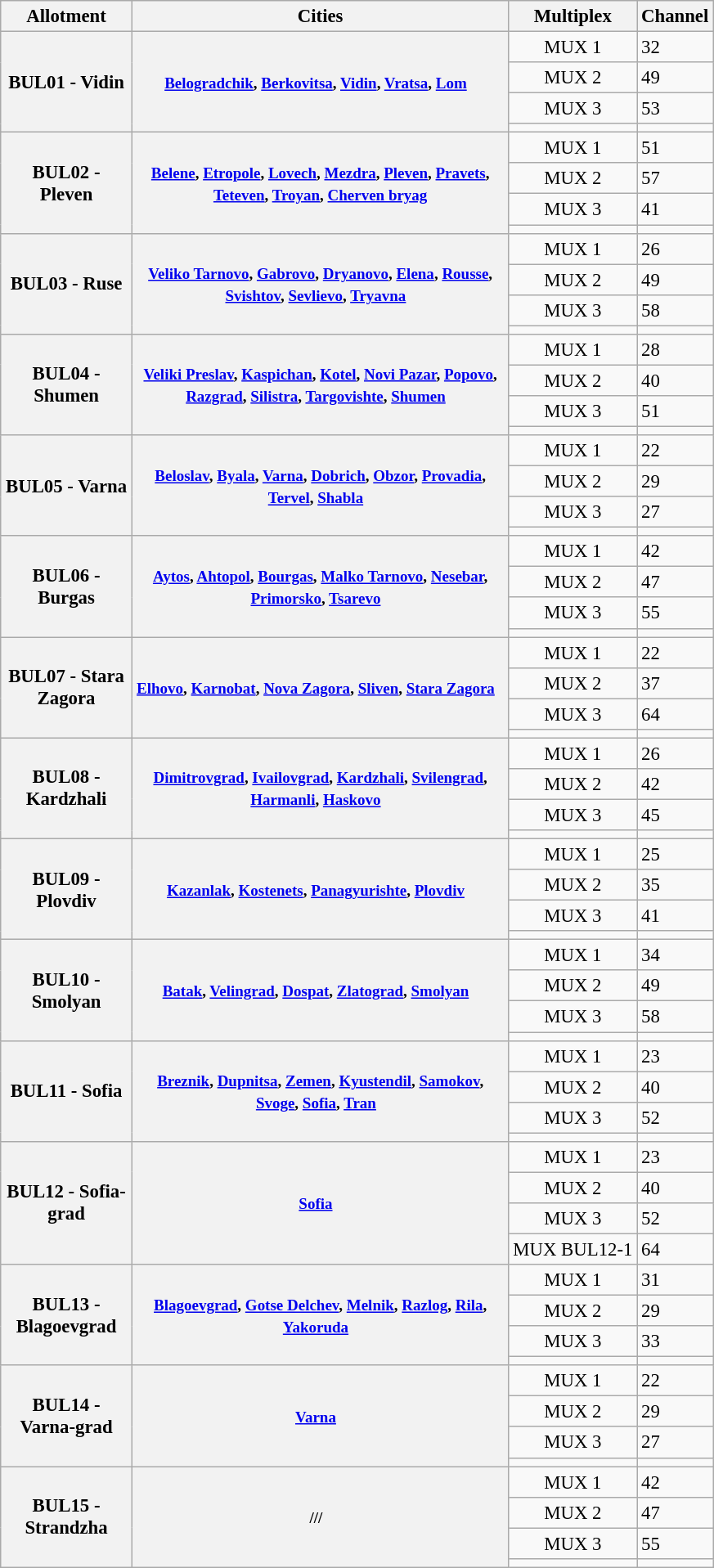<table class="wikitable" style="font-size: 95%;">
<tr>
<th>Allotment</th>
<th>Cities</th>
<th>Multiplex</th>
<th>Channel</th>
</tr>
<tr>
<th rowspan="4" width="100">BUL01 - Vidin</th>
<th rowspan="4" width="300"><small><a href='#'>Belogradchik</a>, <a href='#'>Berkovitsa</a>, <a href='#'>Vidin</a>, <a href='#'>Vratsa</a>, <a href='#'>Lom</a></small>  </th>
<td style="text-align: center;">MUX 1</td>
<td>32</td>
</tr>
<tr>
<td style="text-align: center;">MUX 2</td>
<td>49</td>
</tr>
<tr>
<td style="text-align: center;">MUX 3</td>
<td>53</td>
</tr>
<tr>
<td></td>
<td></td>
</tr>
<tr>
<th rowspan="4" width="100">BUL02 - Pleven</th>
<th rowspan="4" width="300"><small><a href='#'>Belene</a>, <a href='#'>Etropole</a>, <a href='#'>Lovech</a>, <a href='#'>Mezdra</a>, <a href='#'>Pleven</a>, <a href='#'>Pravets</a>, <a href='#'>Teteven</a>, <a href='#'>Troyan</a>, <a href='#'>Cherven bryag</a></small></th>
<td style="text-align: center;">MUX 1</td>
<td>51</td>
</tr>
<tr>
<td style="text-align: center;">MUX 2</td>
<td>57</td>
</tr>
<tr>
<td style="text-align: center;">MUX 3</td>
<td>41</td>
</tr>
<tr>
<td></td>
<td></td>
</tr>
<tr>
<th rowspan="4" width="100">BUL03 - Ruse</th>
<th rowspan="4" width="300"><small> <a href='#'>Veliko Tarnovo</a>, <a href='#'>Gabrovo</a>, <a href='#'>Dryanovo</a>, <a href='#'>Elena</a>, <a href='#'>Rousse</a>, <a href='#'>Svishtov</a>, <a href='#'>Sevlievo</a>, <a href='#'>Tryavna</a></small>  </th>
<td style="text-align: center;">MUX 1</td>
<td>26</td>
</tr>
<tr>
<td style="text-align: center;">MUX 2</td>
<td>49</td>
</tr>
<tr>
<td style="text-align: center;">MUX 3</td>
<td>58</td>
</tr>
<tr>
<td></td>
<td></td>
</tr>
<tr>
<th rowspan="4" width="100">BUL04 - Shumen</th>
<th rowspan="4" width="300"><small> <a href='#'>Veliki Preslav</a>, <a href='#'>Kaspichan</a>, <a href='#'>Kotel</a>, <a href='#'>Novi Pazar</a>, <a href='#'>Popovo</a>, <a href='#'>Razgrad</a>, <a href='#'>Silistra</a>, <a href='#'>Targovishte</a>, <a href='#'>Shumen</a></small>  </th>
<td style="text-align: center;">MUX 1</td>
<td>28</td>
</tr>
<tr>
<td style="text-align: center;">MUX 2</td>
<td>40</td>
</tr>
<tr>
<td style="text-align: center;">MUX 3</td>
<td>51</td>
</tr>
<tr>
<td></td>
<td></td>
</tr>
<tr>
<th rowspan="4" width="100">BUL05 - Varna</th>
<th rowspan="4" width="300"><small><a href='#'>Beloslav</a>, <a href='#'>Byala</a>, <a href='#'>Varna</a>, <a href='#'>Dobrich</a>, <a href='#'>Obzor</a>, <a href='#'>Provadia</a>, <a href='#'>Tervel</a>, <a href='#'>Shabla</a></small>  </th>
<td style="text-align: center;">MUX 1</td>
<td>22</td>
</tr>
<tr>
<td style="text-align: center;">MUX 2</td>
<td>29</td>
</tr>
<tr>
<td style="text-align: center;">MUX 3</td>
<td>27</td>
</tr>
<tr>
<td></td>
<td></td>
</tr>
<tr>
<th rowspan="4" width="100">BUL06 - Burgas</th>
<th rowspan="4" width="300"><small><a href='#'>Aytos</a>, <a href='#'>Ahtopol</a>, <a href='#'>Bourgas</a>, <a href='#'>Malko Tarnovo</a>, <a href='#'>Nesebar</a>, <a href='#'>Primorsko</a>, <a href='#'>Tsarevo</a></small>  </th>
<td style="text-align: center;">MUX 1</td>
<td>42</td>
</tr>
<tr>
<td style="text-align: center;">MUX 2</td>
<td>47</td>
</tr>
<tr>
<td style="text-align: center;">MUX 3</td>
<td>55</td>
</tr>
<tr>
<td></td>
<td></td>
</tr>
<tr>
<th rowspan="4" width="100">BUL07 - Stara Zagora</th>
<th rowspan="4" width="300"><small><a href='#'>Elhovo</a>, <a href='#'>Karnobat</a>, <a href='#'>Nova Zagora</a>, <a href='#'>Sliven</a>, <a href='#'>Stara Zagora</a></small>  </th>
<td style="text-align: center;">MUX 1</td>
<td>22</td>
</tr>
<tr>
<td style="text-align: center;">MUX 2</td>
<td>37</td>
</tr>
<tr>
<td style="text-align: center;">MUX 3</td>
<td>64</td>
</tr>
<tr>
<td></td>
<td></td>
</tr>
<tr>
<th rowspan="4" width="100">BUL08 - Kardzhali</th>
<th rowspan="4" width="300"><small><a href='#'>Dimitrovgrad</a>, <a href='#'>Ivailovgrad</a>, <a href='#'>Kardzhali</a>, <a href='#'>Svilengrad</a>, <a href='#'>Harmanli</a>, <a href='#'>Haskovo</a></small>  </th>
<td style="text-align: center;">MUX 1</td>
<td>26</td>
</tr>
<tr>
<td style="text-align: center;">MUX 2</td>
<td>42</td>
</tr>
<tr>
<td style="text-align: center;">MUX 3</td>
<td>45</td>
</tr>
<tr>
<td></td>
<td></td>
</tr>
<tr>
<th rowspan="4" width="100">BUL09 - Plovdiv</th>
<th rowspan="4" width="300"><small><a href='#'>Kazanlak</a>, <a href='#'>Kostenets</a>, <a href='#'>Panagyurishte</a>, <a href='#'>Plovdiv</a></small>  </th>
<td style="text-align: center;">MUX 1</td>
<td>25</td>
</tr>
<tr>
<td style="text-align: center;">MUX 2</td>
<td>35</td>
</tr>
<tr>
<td style="text-align: center;">MUX 3</td>
<td>41</td>
</tr>
<tr>
<td></td>
<td></td>
</tr>
<tr>
<th rowspan="4" width="100">BUL10 - Smolyan</th>
<th rowspan="4" width="300"><small><a href='#'>Batak</a>, <a href='#'>Velingrad</a>, <a href='#'>Dospat</a>, <a href='#'>Zlatograd</a>, <a href='#'>Smolyan</a></small>  </th>
<td style="text-align: center;">MUX 1</td>
<td>34</td>
</tr>
<tr>
<td style="text-align: center;">MUX 2</td>
<td>49</td>
</tr>
<tr>
<td style="text-align: center;">MUX 3</td>
<td>58</td>
</tr>
<tr>
<td></td>
<td></td>
</tr>
<tr>
<th rowspan="4" width="100">BUL11 - Sofia</th>
<th rowspan="4" width="300"><small><a href='#'>Breznik</a>, <a href='#'>Dupnitsa</a>, <a href='#'>Zemen</a>, <a href='#'>Kyustendil</a>, <a href='#'>Samokov</a>, <a href='#'>Svoge</a>, <a href='#'>Sofia</a>, <a href='#'>Tran</a> </small>  </th>
<td style="text-align: center;">MUX 1</td>
<td>23</td>
</tr>
<tr>
<td style="text-align: center;">MUX 2</td>
<td>40</td>
</tr>
<tr>
<td style="text-align: center;">MUX 3</td>
<td>52</td>
</tr>
<tr>
<td></td>
<td></td>
</tr>
<tr>
<th rowspan="4" width="100">BUL12 - Sofia-grad</th>
<th rowspan="4" width="300"><small><a href='#'>Sofia</a></small>  </th>
<td style="text-align: center;">MUX 1</td>
<td>23</td>
</tr>
<tr>
<td style="text-align: center;">MUX 2</td>
<td>40</td>
</tr>
<tr>
<td style="text-align: center;">MUX 3</td>
<td>52</td>
</tr>
<tr>
<td style="text-align: center;">MUX BUL12-1</td>
<td>64</td>
</tr>
<tr>
<th rowspan="4" width="100">BUL13 - Blagoevgrad</th>
<th rowspan="4" width="300"><small><a href='#'>Blagoevgrad</a>, <a href='#'>Gotse Delchev</a>, <a href='#'>Melnik</a>, <a href='#'>Razlog</a>, <a href='#'>Rila</a>, <a href='#'>Yakoruda</a></small>  </th>
<td style="text-align: center;">MUX 1</td>
<td>31</td>
</tr>
<tr>
<td style="text-align: center;">MUX 2</td>
<td>29</td>
</tr>
<tr>
<td style="text-align: center;">MUX 3</td>
<td>33</td>
</tr>
<tr>
<td></td>
<td></td>
</tr>
<tr>
<th rowspan="4" width="100">BUL14 - Varna-grad</th>
<th rowspan="4" width="300"><small><a href='#'>Varna</a></small>  </th>
<td style="text-align: center;">MUX 1</td>
<td>22</td>
</tr>
<tr>
<td style="text-align: center;">MUX 2</td>
<td>29</td>
</tr>
<tr>
<td style="text-align: center;">MUX 3</td>
<td>27</td>
</tr>
<tr>
<td></td>
<td></td>
</tr>
<tr>
<th rowspan="4" width="100">BUL15 - Strandzha</th>
<th rowspan="4" width="300"><small> /// </small>  </th>
<td style="text-align: center;">MUX 1</td>
<td>42</td>
</tr>
<tr>
<td style="text-align: center;">MUX 2</td>
<td>47</td>
</tr>
<tr>
<td style="text-align: center;">MUX 3</td>
<td>55</td>
</tr>
<tr>
<td></td>
<td></td>
</tr>
</table>
